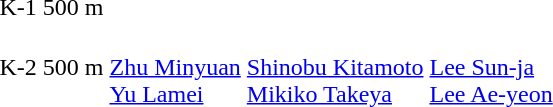<table>
<tr>
<td>K-1 500 m<br></td>
<td></td>
<td></td>
<td></td>
</tr>
<tr>
<td>K-2 500 m<br></td>
<td><br><a href='#'>Zhu Minyuan</a><br><a href='#'>Yu Lamei</a></td>
<td><br><a href='#'>Shinobu Kitamoto</a><br><a href='#'>Mikiko Takeya</a></td>
<td><br><a href='#'>Lee Sun-ja</a><br><a href='#'>Lee Ae-yeon</a></td>
</tr>
</table>
